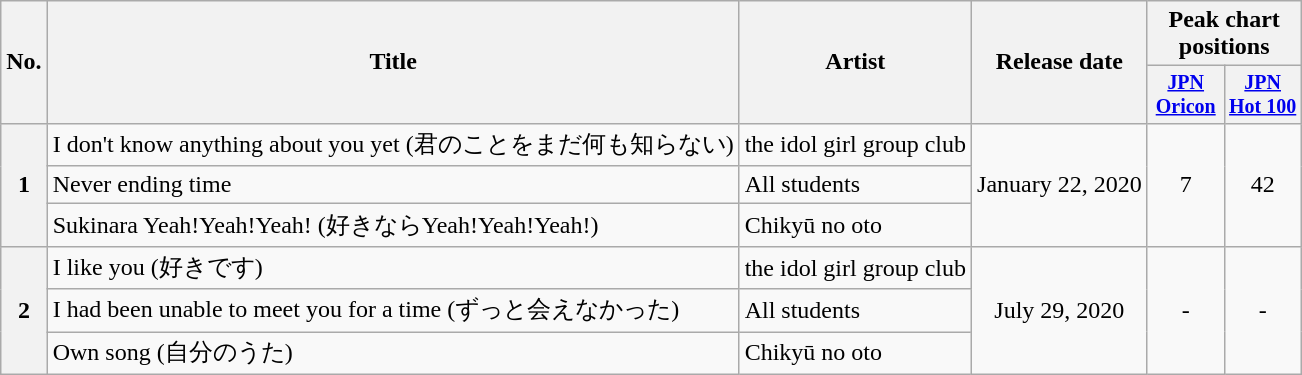<table class="wikitable" style="text-align:center;">
<tr>
<th rowspan="2">No.</th>
<th rowspan="2">Title</th>
<th rowspan="2">Artist</th>
<th rowspan="2">Release date</th>
<th colspan="2">Peak chart positions</th>
</tr>
<tr style="font-size:smaller;">
<th width="45"><a href='#'>JPN</a><br><a href='#'>Oricon</a><br></th>
<th width="45"><a href='#'>JPN</a><br><a href='#'>Hot 100</a><br></th>
</tr>
<tr>
<th rowspan="3">1</th>
<td align="left">I don't know anything about you yet (君のことをまだ何も知らない)</td>
<td align="left">the idol girl group club</td>
<td rowspan="3">January 22, 2020</td>
<td rowspan="3" align="center">7</td>
<td rowspan="3" align="center">42</td>
</tr>
<tr>
<td align="left">Never ending time</td>
<td align="left">All students</td>
</tr>
<tr>
<td align="left">Sukinara Yeah!Yeah!Yeah! (好きならYeah!Yeah!Yeah!)</td>
<td align="left">Chikyū no oto</td>
</tr>
<tr>
<th rowspan="3">2</th>
<td align="left">I like you (好きです)</td>
<td align="left">the idol girl group club</td>
<td rowspan="3">July 29, 2020</td>
<td rowspan="3" align="center">-</td>
<td rowspan="3" align="center">-</td>
</tr>
<tr>
<td align="left">I had been unable to meet you for a time (ずっと会えなかった)</td>
<td align="left">All students</td>
</tr>
<tr>
<td align="left">Own song (自分のうた)</td>
<td align="left">Chikyū no oto</td>
</tr>
</table>
